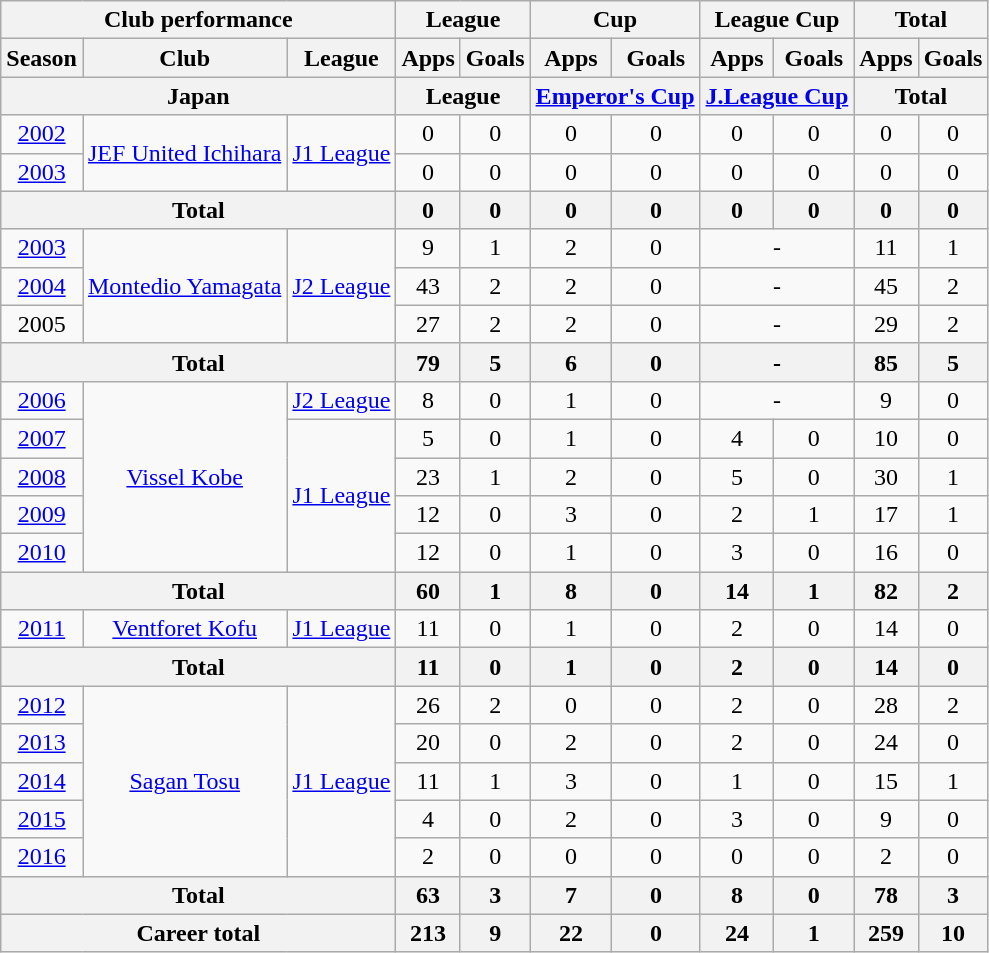<table class="wikitable" style="text-align:center">
<tr>
<th colspan=3>Club performance</th>
<th colspan=2>League</th>
<th colspan=2>Cup</th>
<th colspan=2>League Cup</th>
<th colspan=2>Total</th>
</tr>
<tr>
<th>Season</th>
<th>Club</th>
<th>League</th>
<th>Apps</th>
<th>Goals</th>
<th>Apps</th>
<th>Goals</th>
<th>Apps</th>
<th>Goals</th>
<th>Apps</th>
<th>Goals</th>
</tr>
<tr>
<th colspan=3>Japan</th>
<th colspan=2>League</th>
<th colspan=2><a href='#'>Emperor's Cup</a></th>
<th colspan=2><a href='#'>J.League Cup</a></th>
<th colspan=2>Total</th>
</tr>
<tr>
<td><a href='#'>2002</a></td>
<td rowspan="2"><a href='#'>JEF United Ichihara</a></td>
<td rowspan="2"><a href='#'>J1 League</a></td>
<td>0</td>
<td>0</td>
<td>0</td>
<td>0</td>
<td>0</td>
<td>0</td>
<td>0</td>
<td>0</td>
</tr>
<tr>
<td><a href='#'>2003</a></td>
<td>0</td>
<td>0</td>
<td>0</td>
<td>0</td>
<td>0</td>
<td>0</td>
<td>0</td>
<td>0</td>
</tr>
<tr>
<th colspan="3">Total</th>
<th>0</th>
<th>0</th>
<th>0</th>
<th>0</th>
<th>0</th>
<th>0</th>
<th>0</th>
<th>0</th>
</tr>
<tr>
<td><a href='#'>2003</a></td>
<td rowspan="3"><a href='#'>Montedio Yamagata</a></td>
<td rowspan="3"><a href='#'>J2 League</a></td>
<td>9</td>
<td>1</td>
<td>2</td>
<td>0</td>
<td colspan="2">-</td>
<td>11</td>
<td>1</td>
</tr>
<tr>
<td><a href='#'>2004</a></td>
<td>43</td>
<td>2</td>
<td>2</td>
<td>0</td>
<td colspan="2">-</td>
<td>45</td>
<td>2</td>
</tr>
<tr>
<td>2005</td>
<td>27</td>
<td>2</td>
<td>2</td>
<td>0</td>
<td colspan="2">-</td>
<td>29</td>
<td>2</td>
</tr>
<tr>
<th colspan="3">Total</th>
<th>79</th>
<th>5</th>
<th>6</th>
<th>0</th>
<th colspan="2">-</th>
<th>85</th>
<th>5</th>
</tr>
<tr>
<td><a href='#'>2006</a></td>
<td rowspan="5"><a href='#'>Vissel Kobe</a></td>
<td><a href='#'>J2 League</a></td>
<td>8</td>
<td>0</td>
<td>1</td>
<td>0</td>
<td colspan="2">-</td>
<td>9</td>
<td>0</td>
</tr>
<tr>
<td><a href='#'>2007</a></td>
<td rowspan="4"><a href='#'>J1 League</a></td>
<td>5</td>
<td>0</td>
<td>1</td>
<td>0</td>
<td>4</td>
<td>0</td>
<td>10</td>
<td>0</td>
</tr>
<tr>
<td><a href='#'>2008</a></td>
<td>23</td>
<td>1</td>
<td>2</td>
<td>0</td>
<td>5</td>
<td>0</td>
<td>30</td>
<td>1</td>
</tr>
<tr>
<td><a href='#'>2009</a></td>
<td>12</td>
<td>0</td>
<td>3</td>
<td>0</td>
<td>2</td>
<td>1</td>
<td>17</td>
<td>1</td>
</tr>
<tr>
<td><a href='#'>2010</a></td>
<td>12</td>
<td>0</td>
<td>1</td>
<td>0</td>
<td>3</td>
<td>0</td>
<td>16</td>
<td>0</td>
</tr>
<tr>
<th colspan="3">Total</th>
<th>60</th>
<th>1</th>
<th>8</th>
<th>0</th>
<th>14</th>
<th>1</th>
<th>82</th>
<th>2</th>
</tr>
<tr>
<td><a href='#'>2011</a></td>
<td><a href='#'>Ventforet Kofu</a></td>
<td><a href='#'>J1 League</a></td>
<td>11</td>
<td>0</td>
<td>1</td>
<td>0</td>
<td>2</td>
<td>0</td>
<td>14</td>
<td>0</td>
</tr>
<tr>
<th colspan="3">Total</th>
<th>11</th>
<th>0</th>
<th>1</th>
<th>0</th>
<th>2</th>
<th>0</th>
<th>14</th>
<th>0</th>
</tr>
<tr>
<td><a href='#'>2012</a></td>
<td rowspan="5"><a href='#'>Sagan Tosu</a></td>
<td rowspan="5"><a href='#'>J1 League</a></td>
<td>26</td>
<td>2</td>
<td>0</td>
<td>0</td>
<td>2</td>
<td>0</td>
<td>28</td>
<td>2</td>
</tr>
<tr>
<td><a href='#'>2013</a></td>
<td>20</td>
<td>0</td>
<td>2</td>
<td>0</td>
<td>2</td>
<td>0</td>
<td>24</td>
<td>0</td>
</tr>
<tr>
<td><a href='#'>2014</a></td>
<td>11</td>
<td>1</td>
<td>3</td>
<td>0</td>
<td>1</td>
<td>0</td>
<td>15</td>
<td>1</td>
</tr>
<tr>
<td><a href='#'>2015</a></td>
<td>4</td>
<td>0</td>
<td>2</td>
<td>0</td>
<td>3</td>
<td>0</td>
<td>9</td>
<td>0</td>
</tr>
<tr>
<td><a href='#'>2016</a></td>
<td>2</td>
<td>0</td>
<td>0</td>
<td>0</td>
<td>0</td>
<td>0</td>
<td>2</td>
<td>0</td>
</tr>
<tr>
<th colspan="3">Total</th>
<th>63</th>
<th>3</th>
<th>7</th>
<th>0</th>
<th>8</th>
<th>0</th>
<th>78</th>
<th>3</th>
</tr>
<tr>
<th colspan=3>Career total</th>
<th>213</th>
<th>9</th>
<th>22</th>
<th>0</th>
<th>24</th>
<th>1</th>
<th>259</th>
<th>10</th>
</tr>
</table>
